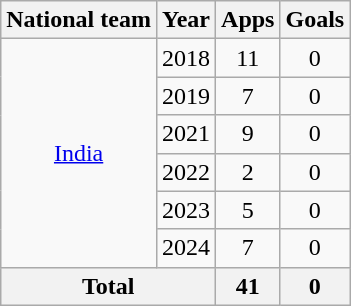<table class="wikitable" style="text-align: center;">
<tr>
<th>National team</th>
<th>Year</th>
<th>Apps</th>
<th>Goals</th>
</tr>
<tr>
<td rowspan="6"><a href='#'>India</a></td>
<td>2018</td>
<td>11</td>
<td>0</td>
</tr>
<tr>
<td>2019</td>
<td>7</td>
<td>0</td>
</tr>
<tr>
<td>2021</td>
<td>9</td>
<td>0</td>
</tr>
<tr>
<td>2022</td>
<td>2</td>
<td>0</td>
</tr>
<tr>
<td>2023</td>
<td>5</td>
<td>0</td>
</tr>
<tr>
<td>2024</td>
<td>7</td>
<td>0</td>
</tr>
<tr>
<th colspan="2">Total</th>
<th>41</th>
<th>0</th>
</tr>
</table>
